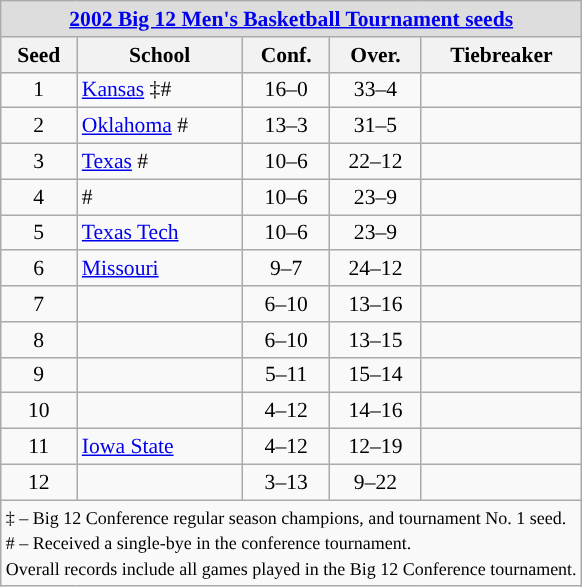<table class="wikitable" style="white-space:nowrap; font-size:90%;text-align:center">
<tr>
<td colspan="10" style="text-align:center; background:#DDDDDD; font:#000000"><strong><a href='#'>2002 Big 12 Men's Basketball Tournament seeds</a></strong></td>
</tr>
<tr bgcolor="#efefef">
<th>Seed</th>
<th>School</th>
<th>Conf.</th>
<th>Over.</th>
<th>Tiebreaker</th>
</tr>
<tr>
<td>1</td>
<td align=left><a href='#'>Kansas</a> ‡#</td>
<td>16–0</td>
<td>33–4</td>
<td></td>
</tr>
<tr>
<td>2</td>
<td align=left><a href='#'>Oklahoma</a> #</td>
<td>13–3</td>
<td>31–5</td>
<td></td>
</tr>
<tr>
<td>3</td>
<td align=left><a href='#'>Texas</a> #</td>
<td>10–6</td>
<td>22–12</td>
<td></td>
</tr>
<tr>
<td>4</td>
<td align=left> #</td>
<td>10–6</td>
<td>23–9</td>
<td></td>
</tr>
<tr>
<td>5</td>
<td align=left><a href='#'>Texas Tech</a></td>
<td>10–6</td>
<td>23–9</td>
<td></td>
</tr>
<tr>
<td>6</td>
<td align=left><a href='#'>Missouri</a></td>
<td>9–7</td>
<td>24–12</td>
<td></td>
</tr>
<tr>
<td>7</td>
<td align=left></td>
<td>6–10</td>
<td>13–16</td>
<td></td>
</tr>
<tr>
<td>8</td>
<td align=left></td>
<td>6–10</td>
<td>13–15</td>
<td></td>
</tr>
<tr>
<td>9</td>
<td align=left></td>
<td>5–11</td>
<td>15–14</td>
<td></td>
</tr>
<tr>
<td>10</td>
<td align=left></td>
<td>4–12</td>
<td>14–16</td>
<td></td>
</tr>
<tr>
<td>11</td>
<td align=left><a href='#'>Iowa State</a></td>
<td>4–12</td>
<td>12–19</td>
<td></td>
</tr>
<tr>
<td>12</td>
<td align=left></td>
<td>3–13</td>
<td>9–22</td>
<td></td>
</tr>
<tr>
<td colspan="10" style="text-align:left;"><small>‡ – Big 12 Conference regular season champions, and tournament No. 1 seed.<br># – Received a single-bye in the conference tournament.<br>Overall records include all games played in the Big 12 Conference tournament.</small></td>
</tr>
</table>
